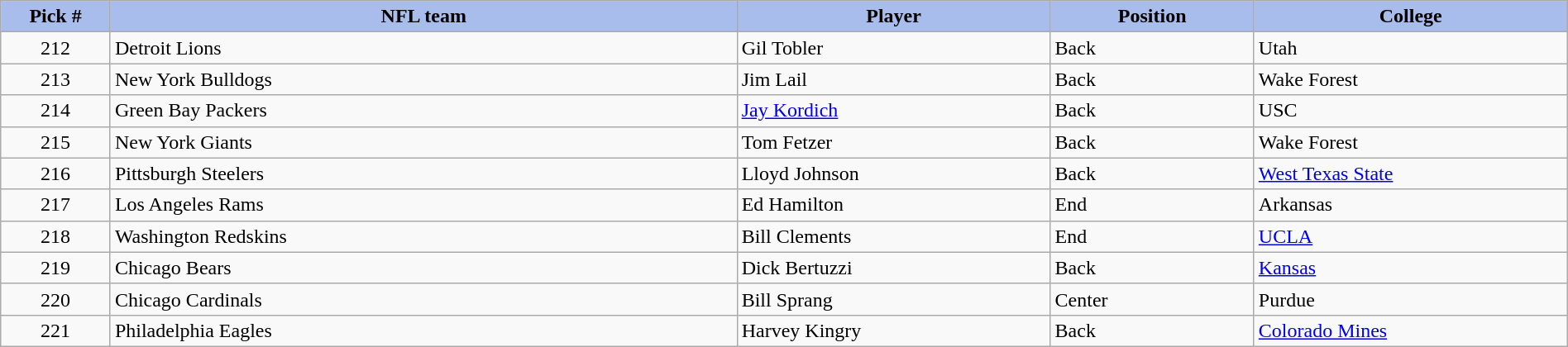<table class="wikitable sortable sortable" style="width: 100%">
<tr>
<th style="background:#A8BDEC;" width=7%>Pick #</th>
<th width=40% style="background:#A8BDEC;">NFL team</th>
<th width=20% style="background:#A8BDEC;">Player</th>
<th width=13% style="background:#A8BDEC;">Position</th>
<th style="background:#A8BDEC;">College</th>
</tr>
<tr>
<td align=center>212</td>
<td>Detroit Lions</td>
<td>Gil Tobler</td>
<td>Back</td>
<td>Utah</td>
</tr>
<tr>
<td align=center>213</td>
<td>New York Bulldogs</td>
<td>Jim Lail</td>
<td>Back</td>
<td>Wake Forest</td>
</tr>
<tr>
<td align=center>214</td>
<td>Green Bay Packers</td>
<td><a href='#'>Jay Kordich</a></td>
<td>Back</td>
<td>USC</td>
</tr>
<tr>
<td align=center>215</td>
<td>New York Giants</td>
<td>Tom Fetzer</td>
<td>Back</td>
<td>Wake Forest</td>
</tr>
<tr>
<td align=center>216</td>
<td>Pittsburgh Steelers</td>
<td>Lloyd Johnson</td>
<td>Back</td>
<td><a href='#'>West Texas State</a></td>
</tr>
<tr>
<td align=center>217</td>
<td>Los Angeles Rams</td>
<td>Ed Hamilton</td>
<td>End</td>
<td>Arkansas</td>
</tr>
<tr>
<td align=center>218</td>
<td>Washington Redskins</td>
<td>Bill Clements</td>
<td>End</td>
<td><a href='#'>UCLA</a></td>
</tr>
<tr>
<td align=center>219</td>
<td>Chicago Bears</td>
<td>Dick Bertuzzi</td>
<td>Back</td>
<td><a href='#'>Kansas</a></td>
</tr>
<tr>
<td align=center>220</td>
<td>Chicago Cardinals</td>
<td>Bill Sprang</td>
<td>Center</td>
<td>Purdue</td>
</tr>
<tr>
<td align=center>221</td>
<td>Philadelphia Eagles</td>
<td>Harvey Kingry</td>
<td>Back</td>
<td><a href='#'>Colorado Mines</a></td>
</tr>
</table>
